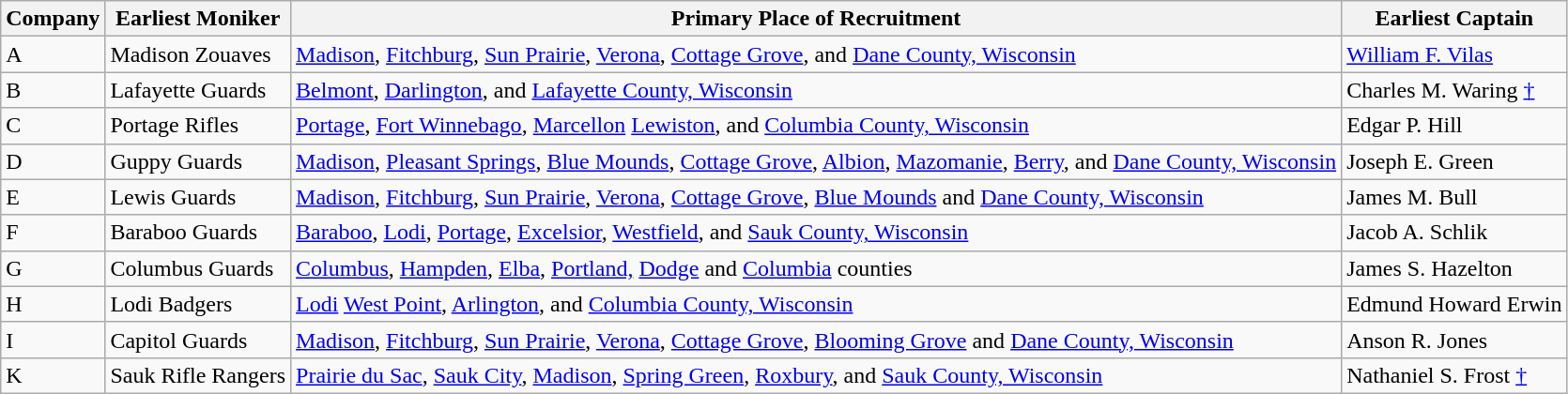<table class="wikitable">
<tr>
<th>Company</th>
<th>Earliest Moniker</th>
<th>Primary Place of Recruitment</th>
<th>Earliest Captain</th>
</tr>
<tr>
<td>A</td>
<td>Madison Zouaves</td>
<td><a href='#'>Madison</a>, <a href='#'>Fitchburg</a>, <a href='#'>Sun Prairie</a>, <a href='#'>Verona</a>, <a href='#'>Cottage Grove</a>, and <a href='#'>Dane County, Wisconsin</a></td>
<td><a href='#'>William F. Vilas</a></td>
</tr>
<tr>
<td>B</td>
<td>Lafayette Guards</td>
<td><a href='#'>Belmont</a>, <a href='#'>Darlington</a>, and <a href='#'>Lafayette County, Wisconsin</a></td>
<td>Charles M. Waring <a href='#'>†</a></td>
</tr>
<tr>
<td>C</td>
<td>Portage Rifles</td>
<td><a href='#'>Portage</a>, <a href='#'>Fort Winnebago</a>, <a href='#'>Marcellon</a> <a href='#'>Lewiston</a>, and <a href='#'>Columbia County, Wisconsin</a></td>
<td>Edgar P. Hill</td>
</tr>
<tr>
<td>D</td>
<td>Guppy Guards</td>
<td><a href='#'>Madison</a>, <a href='#'>Pleasant Springs</a>, <a href='#'>Blue Mounds</a>, <a href='#'>Cottage Grove</a>, <a href='#'>Albion</a>, <a href='#'>Mazomanie</a>, <a href='#'>Berry</a>, and <a href='#'>Dane County, Wisconsin</a></td>
<td>Joseph E. Green</td>
</tr>
<tr>
<td>E</td>
<td>Lewis Guards</td>
<td><a href='#'>Madison</a>, <a href='#'>Fitchburg</a>, <a href='#'>Sun Prairie</a>, <a href='#'>Verona</a>, <a href='#'>Cottage Grove</a>,  <a href='#'>Blue Mounds</a> and <a href='#'>Dane County, Wisconsin</a></td>
<td>James M. Bull</td>
</tr>
<tr>
<td>F</td>
<td>Baraboo Guards</td>
<td><a href='#'>Baraboo</a>, <a href='#'>Lodi</a>, <a href='#'>Portage</a>, <a href='#'>Excelsior</a>, <a href='#'>Westfield</a>, and <a href='#'>Sauk County, Wisconsin</a></td>
<td>Jacob A. Schlik</td>
</tr>
<tr>
<td>G</td>
<td>Columbus Guards</td>
<td><a href='#'>Columbus</a>, <a href='#'>Hampden</a>, <a href='#'>Elba</a>, <a href='#'>Portland,</a> <a href='#'>Dodge</a> and <a href='#'>Columbia</a> counties</td>
<td>James S. Hazelton</td>
</tr>
<tr>
<td>H</td>
<td>Lodi Badgers</td>
<td><a href='#'>Lodi</a> <a href='#'>West Point</a>, <a href='#'>Arlington</a>, and <a href='#'>Columbia County, Wisconsin</a></td>
<td>Edmund Howard Erwin</td>
</tr>
<tr>
<td>I</td>
<td>Capitol Guards</td>
<td><a href='#'>Madison</a>, <a href='#'>Fitchburg</a>, <a href='#'>Sun Prairie</a>, <a href='#'>Verona</a>, <a href='#'>Cottage Grove</a>, <a href='#'>Blooming Grove</a> and <a href='#'>Dane County, Wisconsin</a></td>
<td>Anson R. Jones</td>
</tr>
<tr>
<td>K</td>
<td>Sauk Rifle Rangers</td>
<td><a href='#'>Prairie du Sac</a>, <a href='#'>Sauk City</a>, <a href='#'>Madison</a>, <a href='#'>Spring Green</a>, <a href='#'>Roxbury</a>, and <a href='#'>Sauk County, Wisconsin</a></td>
<td>Nathaniel S. Frost <a href='#'>†</a></td>
</tr>
</table>
